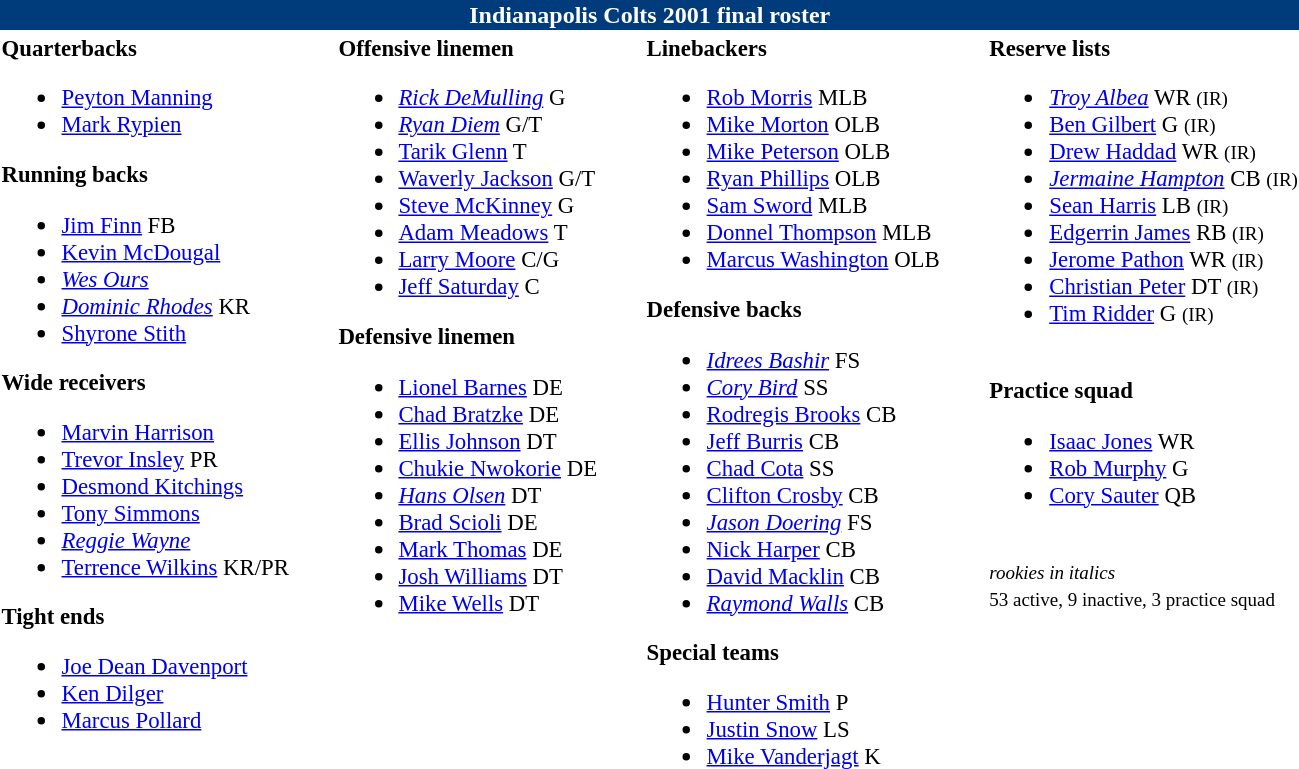<table class="toccolours" style="text-align: left;">
<tr>
<th colspan="9" style="background:#003b7b; color:white; text-align:center;">Indianapolis Colts 2001 final roster</th>
</tr>
<tr>
<td style="font-size:95%; vertical-align:top;"><strong>Quarterbacks</strong><br><ul><li> <a href='#'>Peyton Manning</a></li><li> <a href='#'>Mark Rypien</a></li></ul><strong>Running backs</strong><ul><li> <a href='#'>Jim Finn</a> FB</li><li> <a href='#'>Kevin McDougal</a></li><li> <em><a href='#'>Wes Ours</a></em></li><li> <em><a href='#'>Dominic Rhodes</a></em> KR</li><li> <a href='#'>Shyrone Stith</a></li></ul><strong>Wide receivers</strong><ul><li> <a href='#'>Marvin Harrison</a></li><li> <a href='#'>Trevor Insley</a> PR</li><li> <a href='#'>Desmond Kitchings</a></li><li> <a href='#'>Tony Simmons</a></li><li> <em><a href='#'>Reggie Wayne</a></em></li><li> <a href='#'>Terrence Wilkins</a> KR/PR</li></ul><strong>Tight ends</strong><ul><li> <a href='#'>Joe Dean Davenport</a></li><li> <a href='#'>Ken Dilger</a></li><li> <a href='#'>Marcus Pollard</a></li></ul></td>
<td style="width: 25px;"></td>
<td style="font-size:95%; vertical-align:top;"><strong>Offensive linemen</strong><br><ul><li> <em><a href='#'>Rick DeMulling</a></em> G</li><li> <em><a href='#'>Ryan Diem</a></em> G/T</li><li> <a href='#'>Tarik Glenn</a> T</li><li> <a href='#'>Waverly Jackson</a> G/T</li><li> <a href='#'>Steve McKinney</a> G</li><li> <a href='#'>Adam Meadows</a> T</li><li> <a href='#'>Larry Moore</a> C/G</li><li> <a href='#'>Jeff Saturday</a> C</li></ul><strong>Defensive linemen</strong><ul><li> <a href='#'>Lionel Barnes</a> DE</li><li> <a href='#'>Chad Bratzke</a> DE</li><li> <a href='#'>Ellis Johnson</a> DT</li><li> <a href='#'>Chukie Nwokorie</a> DE</li><li> <em><a href='#'>Hans Olsen</a></em> DT</li><li> <a href='#'>Brad Scioli</a> DE</li><li> <a href='#'>Mark Thomas</a> DE</li><li> <a href='#'>Josh Williams</a> DT</li><li> <a href='#'>Mike Wells</a> DT</li></ul></td>
<td style="width: 25px;"></td>
<td style="font-size:95%; vertical-align:top;"><strong>Linebackers</strong><br><ul><li> <a href='#'>Rob Morris</a> MLB</li><li> <a href='#'>Mike Morton</a> OLB</li><li> <a href='#'>Mike Peterson</a> OLB</li><li> <a href='#'>Ryan Phillips</a> OLB</li><li> <a href='#'>Sam Sword</a> MLB</li><li> <a href='#'>Donnel Thompson</a> MLB</li><li> <a href='#'>Marcus Washington</a> OLB</li></ul><strong>Defensive backs</strong><ul><li> <em><a href='#'>Idrees Bashir</a></em> FS</li><li> <em><a href='#'>Cory Bird</a></em> SS</li><li> <a href='#'>Rodregis Brooks</a> CB</li><li> <a href='#'>Jeff Burris</a> CB</li><li> <a href='#'>Chad Cota</a> SS</li><li> <a href='#'>Clifton Crosby</a> CB</li><li> <em><a href='#'>Jason Doering</a></em> FS</li><li> <a href='#'>Nick Harper</a> CB</li><li> <a href='#'>David Macklin</a> CB</li><li> <em><a href='#'>Raymond Walls</a></em> CB</li></ul><strong>Special teams</strong><ul><li> <a href='#'>Hunter Smith</a> P</li><li> <a href='#'>Justin Snow</a> LS</li><li> <a href='#'>Mike Vanderjagt</a> K</li></ul></td>
<td style="width: 25px;"></td>
<td style="font-size:95%; vertical-align:top;"><strong>Reserve lists</strong><br><ul><li> <em><a href='#'>Troy Albea</a></em> WR <small>(IR)</small> </li><li> <a href='#'>Ben Gilbert</a> G <small>(IR)</small> </li><li> <a href='#'>Drew Haddad</a> WR <small>(IR)</small> </li><li> <em><a href='#'>Jermaine Hampton</a></em> CB <small>(IR)</small> </li><li> <a href='#'>Sean Harris</a> LB <small>(IR)</small> </li><li> <a href='#'>Edgerrin James</a> RB <small>(IR)</small> </li><li> <a href='#'>Jerome Pathon</a> WR <small>(IR)</small> </li><li> <a href='#'>Christian Peter</a> DT <small>(IR)</small> </li><li> <a href='#'>Tim Ridder</a> G <small>(IR)</small> </li></ul><br>
<strong>Practice squad</strong><ul><li> <a href='#'>Isaac Jones</a> WR</li><li> <a href='#'>Rob Murphy</a> G</li><li> <a href='#'>Cory Sauter</a> QB</li></ul><br>
<small><em>rookies in italics</em><br></small>
<small>53 active, 9 inactive, 3 practice squad</small></td>
</tr>
<tr>
</tr>
</table>
